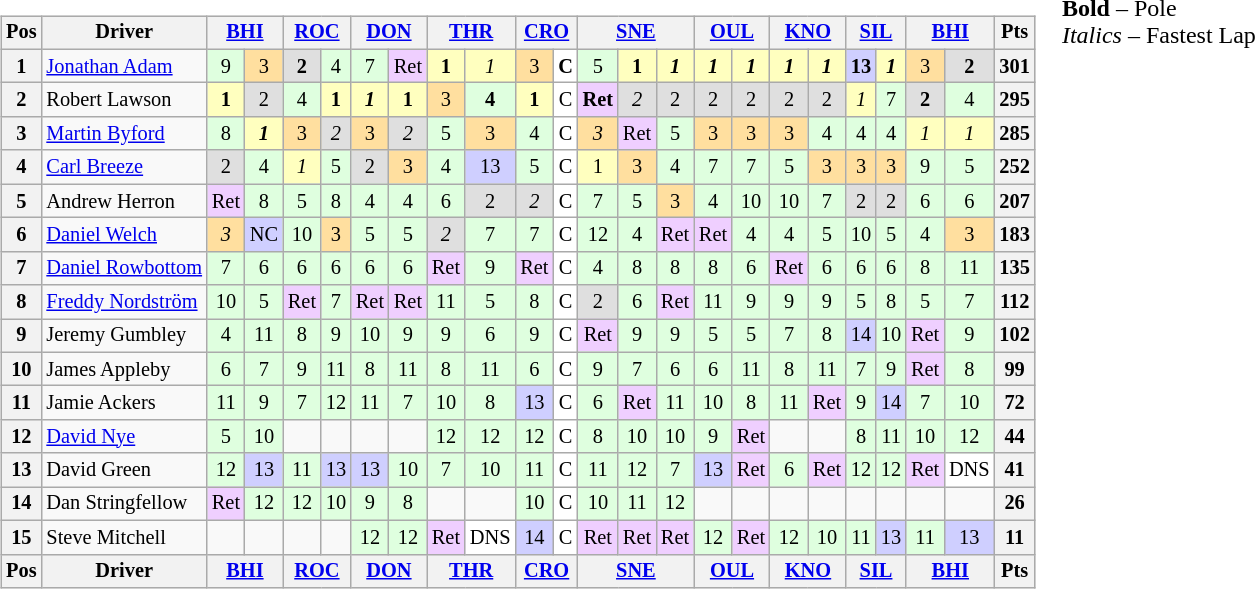<table>
<tr>
<td><br><table class="wikitable" style="font-size: 85%; text-align: center;">
<tr valign="top">
<th valign="middle">Pos</th>
<th valign="middle">Driver</th>
<th colspan="2"><a href='#'>BHI</a></th>
<th colspan="2"><a href='#'>ROC</a></th>
<th colspan="2"><a href='#'>DON</a></th>
<th colspan="2"><a href='#'>THR</a></th>
<th colspan="2"><a href='#'>CRO</a></th>
<th colspan="3"><a href='#'>SNE</a></th>
<th colspan="2"><a href='#'>OUL</a></th>
<th colspan="2"><a href='#'>KNO</a></th>
<th colspan="2"><a href='#'>SIL</a></th>
<th colspan="2"><a href='#'>BHI</a></th>
<th valign="middle">Pts</th>
</tr>
<tr>
<th>1</th>
<td align=left> <a href='#'>Jonathan Adam</a></td>
<td style="background:#DFFFDF;">9</td>
<td style="background:#FFDF9F;">3</td>
<td style="background:#DFDFDF;"><strong>2</strong></td>
<td style="background:#DFFFDF;">4</td>
<td style="background:#DFFFDF;">7</td>
<td style="background:#EFCFFF;">Ret</td>
<td style="background:#FFFFBF;"><strong>1</strong></td>
<td style="background:#FFFFBF;"><em>1</em></td>
<td style="background:#FFDF9F;">3</td>
<td style="background:#FFFFFF;"><strong>C</strong></td>
<td style="background:#DFFFDF;">5</td>
<td style="background:#FFFFBF;"><strong>1</strong></td>
<td style="background:#FFFFBF;"><strong><em>1</em></strong></td>
<td style="background:#FFFFBF;"><strong><em>1</em></strong></td>
<td style="background:#FFFFBF;"><strong><em>1</em></strong></td>
<td style="background:#FFFFBF;"><strong><em>1</em></strong></td>
<td style="background:#FFFFBF;"><strong><em>1</em></strong></td>
<td style="background:#CFCFFF;"><strong>13</strong></td>
<td style="background:#FFFFBF;"><strong><em>1</em></strong></td>
<td style="background:#FFDF9F;">3</td>
<td style="background:#DFDFDF;"><strong>2</strong></td>
<th>301</th>
</tr>
<tr>
<th>2</th>
<td align=left> Robert Lawson</td>
<td style="background:#FFFFBF;"><strong>1</strong></td>
<td style="background:#DFDFDF;">2</td>
<td style="background:#DFFFDF;">4</td>
<td style="background:#FFFFBF;"><strong>1</strong></td>
<td style="background:#FFFFBF;"><strong><em>1</em></strong></td>
<td style="background:#FFFFBF;"><strong>1</strong></td>
<td style="background:#FFDF9F;">3</td>
<td style="background:#DFFFDF;"><strong>4</strong></td>
<td style="background:#FFFFBF;"><strong>1</strong></td>
<td style="background:#FFFFFF;">C</td>
<td style="background:#EFCFFF;"><strong>Ret</strong></td>
<td style="background:#DFDFDF;"><em>2</em></td>
<td style="background:#DFDFDF;">2</td>
<td style="background:#DFDFDF;">2</td>
<td style="background:#DFDFDF;">2</td>
<td style="background:#DFDFDF;">2</td>
<td style="background:#DFDFDF;">2</td>
<td style="background:#FFFFBF;"><em>1</em></td>
<td style="background:#DFFFDF;">7</td>
<td style="background:#DFDFDF;"><strong>2</strong></td>
<td style="background:#DFFFDF;">4</td>
<th>295</th>
</tr>
<tr>
<th>3</th>
<td align=left> <a href='#'>Martin Byford</a></td>
<td style="background:#DFFFDF;">8</td>
<td style="background:#FFFFBF;"><strong><em>1</em></strong></td>
<td style="background:#FFDF9F;">3</td>
<td style="background:#DFDFDF;"><em>2</em></td>
<td style="background:#FFDF9F;">3</td>
<td style="background:#DFDFDF;"><em>2</em></td>
<td style="background:#DFFFDF;">5</td>
<td style="background:#FFDF9F;">3</td>
<td style="background:#DFFFDF;">4</td>
<td style="background:#FFFFFF;">C</td>
<td style="background:#FFDF9F;"><em>3</em></td>
<td style="background:#EFCFFF;">Ret</td>
<td style="background:#DFFFDF;">5</td>
<td style="background:#FFDF9F;">3</td>
<td style="background:#FFDF9F;">3</td>
<td style="background:#FFDF9F;">3</td>
<td style="background:#DFFFDF;">4</td>
<td style="background:#DFFFDF;">4</td>
<td style="background:#DFFFDF;">4</td>
<td style="background:#FFFFBF;"><em>1</em></td>
<td style="background:#FFFFBF;"><em>1</em></td>
<th>285</th>
</tr>
<tr>
<th>4</th>
<td align=left> <a href='#'>Carl Breeze</a></td>
<td style="background:#DFDFDF;">2</td>
<td style="background:#DFFFDF;">4</td>
<td style="background:#FFFFBF;"><em>1</em></td>
<td style="background:#DFFFDF;">5</td>
<td style="background:#DFDFDF;">2</td>
<td style="background:#FFDF9F;">3</td>
<td style="background:#DFFFDF;">4</td>
<td style="background:#CFCFFF;">13</td>
<td style="background:#DFFFDF;">5</td>
<td style="background:#FFFFFF;">C</td>
<td style="background:#FFFFBF;">1</td>
<td style="background:#FFDF9F;">3</td>
<td style="background:#DFFFDF;">4</td>
<td style="background:#DFFFDF;">7</td>
<td style="background:#DFFFDF;">7</td>
<td style="background:#DFFFDF;">5</td>
<td style="background:#FFDF9F;">3</td>
<td style="background:#FFDF9F;">3</td>
<td style="background:#FFDF9F;">3</td>
<td style="background:#DFFFDF;">9</td>
<td style="background:#DFFFDF;">5</td>
<th>252</th>
</tr>
<tr>
<th>5</th>
<td align=left> Andrew Herron</td>
<td style="background:#EFCFFF;">Ret</td>
<td style="background:#DFFFDF;">8</td>
<td style="background:#DFFFDF;">5</td>
<td style="background:#DFFFDF;">8</td>
<td style="background:#DFFFDF;">4</td>
<td style="background:#DFFFDF;">4</td>
<td style="background:#DFFFDF;">6</td>
<td style="background:#DFDFDF;">2</td>
<td style="background:#DFDFDF;"><em>2</em></td>
<td style="background:#FFFFFF;">C</td>
<td style="background:#DFFFDF;">7</td>
<td style="background:#DFFFDF;">5</td>
<td style="background:#FFDF9F;">3</td>
<td style="background:#DFFFDF;">4</td>
<td style="background:#DFFFDF;">10</td>
<td style="background:#DFFFDF;">10</td>
<td style="background:#DFFFDF;">7</td>
<td style="background:#DFDFDF;">2</td>
<td style="background:#DFDFDF;">2</td>
<td style="background:#DFFFDF;">6</td>
<td style="background:#DFFFDF;">6</td>
<th>207</th>
</tr>
<tr>
<th>6</th>
<td align=left> <a href='#'>Daniel Welch</a></td>
<td style="background:#FFDF9F;"><em>3</em></td>
<td style="background:#CFCFFF;">NC</td>
<td style="background:#DFFFDF;">10</td>
<td style="background:#FFDF9F;">3</td>
<td style="background:#DFFFDF;">5</td>
<td style="background:#DFFFDF;">5</td>
<td style="background:#DFDFDF;"><em>2</em></td>
<td style="background:#DFFFDF;">7</td>
<td style="background:#DFFFDF;">7</td>
<td style="background:#FFFFFF;">C</td>
<td style="background:#DFFFDF;">12</td>
<td style="background:#DFFFDF;">4</td>
<td style="background:#EFCFFF;">Ret</td>
<td style="background:#EFCFFF;">Ret</td>
<td style="background:#DFFFDF;">4</td>
<td style="background:#DFFFDF;">4</td>
<td style="background:#DFFFDF;">5</td>
<td style="background:#DFFFDF;">10</td>
<td style="background:#DFFFDF;">5</td>
<td style="background:#DFFFDF;">4</td>
<td style="background:#FFDF9F;">3</td>
<th>183</th>
</tr>
<tr>
<th>7</th>
<td align=left> <a href='#'>Daniel Rowbottom</a></td>
<td style="background:#DFFFDF;">7</td>
<td style="background:#DFFFDF;">6</td>
<td style="background:#DFFFDF;">6</td>
<td style="background:#DFFFDF;">6</td>
<td style="background:#DFFFDF;">6</td>
<td style="background:#DFFFDF;">6</td>
<td style="background:#EFCFFF;">Ret</td>
<td style="background:#DFFFDF;">9</td>
<td style="background:#EFCFFF;">Ret</td>
<td style="background:#FFFFFF;">C</td>
<td style="background:#DFFFDF;">4</td>
<td style="background:#DFFFDF;">8</td>
<td style="background:#DFFFDF;">8</td>
<td style="background:#DFFFDF;">8</td>
<td style="background:#DFFFDF;">6</td>
<td style="background:#EFCFFF;">Ret</td>
<td style="background:#DFFFDF;">6</td>
<td style="background:#DFFFDF;">6</td>
<td style="background:#DFFFDF;">6</td>
<td style="background:#DFFFDF;">8</td>
<td style="background:#DFFFDF;">11</td>
<th>135</th>
</tr>
<tr>
<th>8</th>
<td align=left> <a href='#'>Freddy Nordström</a></td>
<td style="background:#DFFFDF;">10</td>
<td style="background:#DFFFDF;">5</td>
<td style="background:#EFCFFF;">Ret</td>
<td style="background:#DFFFDF;">7</td>
<td style="background:#EFCFFF;">Ret</td>
<td style="background:#EFCFFF;">Ret</td>
<td style="background:#DFFFDF;">11</td>
<td style="background:#DFFFDF;">5</td>
<td style="background:#DFFFDF;">8</td>
<td style="background:#FFFFFF;">C</td>
<td style="background:#DFDFDF;">2</td>
<td style="background:#DFFFDF;">6</td>
<td style="background:#EFCFFF;">Ret</td>
<td style="background:#DFFFDF;">11</td>
<td style="background:#DFFFDF;">9</td>
<td style="background:#DFFFDF;">9</td>
<td style="background:#DFFFDF;">9</td>
<td style="background:#DFFFDF;">5</td>
<td style="background:#DFFFDF;">8</td>
<td style="background:#DFFFDF;">5</td>
<td style="background:#DFFFDF;">7</td>
<th>112</th>
</tr>
<tr>
<th>9</th>
<td align=left> Jeremy Gumbley</td>
<td style="background:#DFFFDF;">4</td>
<td style="background:#DFFFDF;">11</td>
<td style="background:#DFFFDF;">8</td>
<td style="background:#DFFFDF;">9</td>
<td style="background:#DFFFDF;">10</td>
<td style="background:#DFFFDF;">9</td>
<td style="background:#DFFFDF;">9</td>
<td style="background:#DFFFDF;">6</td>
<td style="background:#DFFFDF;">9</td>
<td style="background:#FFFFFF;">C</td>
<td style="background:#EFCFFF;">Ret</td>
<td style="background:#DFFFDF;">9</td>
<td style="background:#DFFFDF;">9</td>
<td style="background:#DFFFDF;">5</td>
<td style="background:#DFFFDF;">5</td>
<td style="background:#DFFFDF;">7</td>
<td style="background:#DFFFDF;">8</td>
<td style="background:#CFCFFF;">14</td>
<td style="background:#DFFFDF;">10</td>
<td style="background:#EFCFFF;">Ret</td>
<td style="background:#DFFFDF;">9</td>
<th>102</th>
</tr>
<tr>
<th>10</th>
<td align=left> James Appleby</td>
<td style="background:#DFFFDF;">6</td>
<td style="background:#DFFFDF;">7</td>
<td style="background:#DFFFDF;">9</td>
<td style="background:#DFFFDF;">11</td>
<td style="background:#DFFFDF;">8</td>
<td style="background:#DFFFDF;">11</td>
<td style="background:#DFFFDF;">8</td>
<td style="background:#DFFFDF;">11</td>
<td style="background:#DFFFDF;">6</td>
<td style="background:#FFFFFF;">C</td>
<td style="background:#DFFFDF;">9</td>
<td style="background:#DFFFDF;">7</td>
<td style="background:#DFFFDF;">6</td>
<td style="background:#DFFFDF;">6</td>
<td style="background:#DFFFDF;">11</td>
<td style="background:#DFFFDF;">8</td>
<td style="background:#DFFFDF;">11</td>
<td style="background:#DFFFDF;">7</td>
<td style="background:#DFFFDF;">9</td>
<td style="background:#EFCFFF;">Ret</td>
<td style="background:#DFFFDF;">8</td>
<th>99</th>
</tr>
<tr>
<th>11</th>
<td align=left> Jamie Ackers</td>
<td style="background:#DFFFDF;">11</td>
<td style="background:#DFFFDF;">9</td>
<td style="background:#DFFFDF;">7</td>
<td style="background:#DFFFDF;">12</td>
<td style="background:#DFFFDF;">11</td>
<td style="background:#DFFFDF;">7</td>
<td style="background:#DFFFDF;">10</td>
<td style="background:#DFFFDF;">8</td>
<td style="background:#CFCFFF;">13</td>
<td style="background:#FFFFFF;">C</td>
<td style="background:#DFFFDF;">6</td>
<td style="background:#EFCFFF;">Ret</td>
<td style="background:#DFFFDF;">11</td>
<td style="background:#DFFFDF;">10</td>
<td style="background:#DFFFDF;">8</td>
<td style="background:#DFFFDF;">11</td>
<td style="background:#EFCFFF;">Ret</td>
<td style="background:#DFFFDF;">9</td>
<td style="background:#CFCFFF;">14</td>
<td style="background:#DFFFDF;">7</td>
<td style="background:#DFFFDF;">10</td>
<th>72</th>
</tr>
<tr>
<th>12</th>
<td align=left> <a href='#'>David Nye</a></td>
<td style="background:#DFFFDF;">5</td>
<td style="background:#DFFFDF;">10</td>
<td></td>
<td></td>
<td></td>
<td></td>
<td style="background:#DFFFDF;">12</td>
<td style="background:#DFFFDF;">12</td>
<td style="background:#DFFFDF;">12</td>
<td style="background:#FFFFFF;">C</td>
<td style="background:#DFFFDF;">8</td>
<td style="background:#DFFFDF;">10</td>
<td style="background:#DFFFDF;">10</td>
<td style="background:#DFFFDF;">9</td>
<td style="background:#EFCFFF;">Ret</td>
<td></td>
<td></td>
<td style="background:#DFFFDF;">8</td>
<td style="background:#DFFFDF;">11</td>
<td style="background:#DFFFDF;">10</td>
<td style="background:#DFFFDF;">12</td>
<th>44</th>
</tr>
<tr>
<th>13</th>
<td align=left> David Green</td>
<td style="background:#DFFFDF;">12</td>
<td style="background:#CFCFFF;">13</td>
<td style="background:#DFFFDF;">11</td>
<td style="background:#CFCFFF;">13</td>
<td style="background:#CFCFFF;">13</td>
<td style="background:#DFFFDF;">10</td>
<td style="background:#DFFFDF;">7</td>
<td style="background:#DFFFDF;">10</td>
<td style="background:#DFFFDF;">11</td>
<td style="background:#FFFFFF;">C</td>
<td style="background:#DFFFDF;">11</td>
<td style="background:#DFFFDF;">12</td>
<td style="background:#DFFFDF;">7</td>
<td style="background:#CFCFFF;">13</td>
<td style="background:#EFCFFF;">Ret</td>
<td style="background:#DFFFDF;">6</td>
<td style="background:#EFCFFF;">Ret</td>
<td style="background:#DFFFDF;">12</td>
<td style="background:#DFFFDF;">12</td>
<td style="background:#EFCFFF;">Ret</td>
<td style="background:#FFFFFF;">DNS</td>
<th>41</th>
</tr>
<tr>
<th>14</th>
<td align=left> Dan Stringfellow</td>
<td style="background:#EFCFFF;">Ret</td>
<td style="background:#DFFFDF;">12</td>
<td style="background:#DFFFDF;">12</td>
<td style="background:#DFFFDF;">10</td>
<td style="background:#DFFFDF;">9</td>
<td style="background:#DFFFDF;">8</td>
<td></td>
<td></td>
<td style="background:#DFFFDF;">10</td>
<td style="background:#FFFFFF;">C</td>
<td style="background:#DFFFDF;">10</td>
<td style="background:#DFFFDF;">11</td>
<td style="background:#DFFFDF;">12</td>
<td></td>
<td></td>
<td></td>
<td></td>
<td></td>
<td></td>
<td></td>
<td></td>
<th>26</th>
</tr>
<tr>
<th>15</th>
<td align=left> Steve Mitchell</td>
<td></td>
<td></td>
<td></td>
<td></td>
<td style="background:#DFFFDF;">12</td>
<td style="background:#DFFFDF;">12</td>
<td style="background:#EFCFFF;">Ret</td>
<td style="background:#FFFFFF;">DNS</td>
<td style="background:#CFCFFF;">14</td>
<td style="background:#FFFFFF;">C</td>
<td style="background:#EFCFFF;">Ret</td>
<td style="background:#EFCFFF;">Ret</td>
<td style="background:#EFCFFF;">Ret</td>
<td style="background:#DFFFDF;">12</td>
<td style="background:#EFCFFF;">Ret</td>
<td style="background:#DFFFDF;">12</td>
<td style="background:#DFFFDF;">10</td>
<td style="background:#DFFFDF;">11</td>
<td style="background:#CFCFFF;">13</td>
<td style="background:#DFFFDF;">11</td>
<td style="background:#CFCFFF;">13</td>
<th>11</th>
</tr>
<tr>
<th valign="middle">Pos</th>
<th valign="middle">Driver</th>
<th colspan="2"><a href='#'>BHI</a></th>
<th colspan="2"><a href='#'>ROC</a></th>
<th colspan="2"><a href='#'>DON</a></th>
<th colspan="2"><a href='#'>THR</a></th>
<th colspan="2"><a href='#'>CRO</a></th>
<th colspan="3"><a href='#'>SNE</a></th>
<th colspan="2"><a href='#'>OUL</a></th>
<th colspan="2"><a href='#'>KNO</a></th>
<th colspan="2"><a href='#'>SIL</a></th>
<th colspan="2"><a href='#'>BHI</a></th>
<th valign="middle">Pts</th>
</tr>
</table>
</td>
<td valign="top"><br>
<span><strong>Bold</strong> – Pole<br>
<em>Italics</em> – Fastest Lap</span></td>
</tr>
</table>
